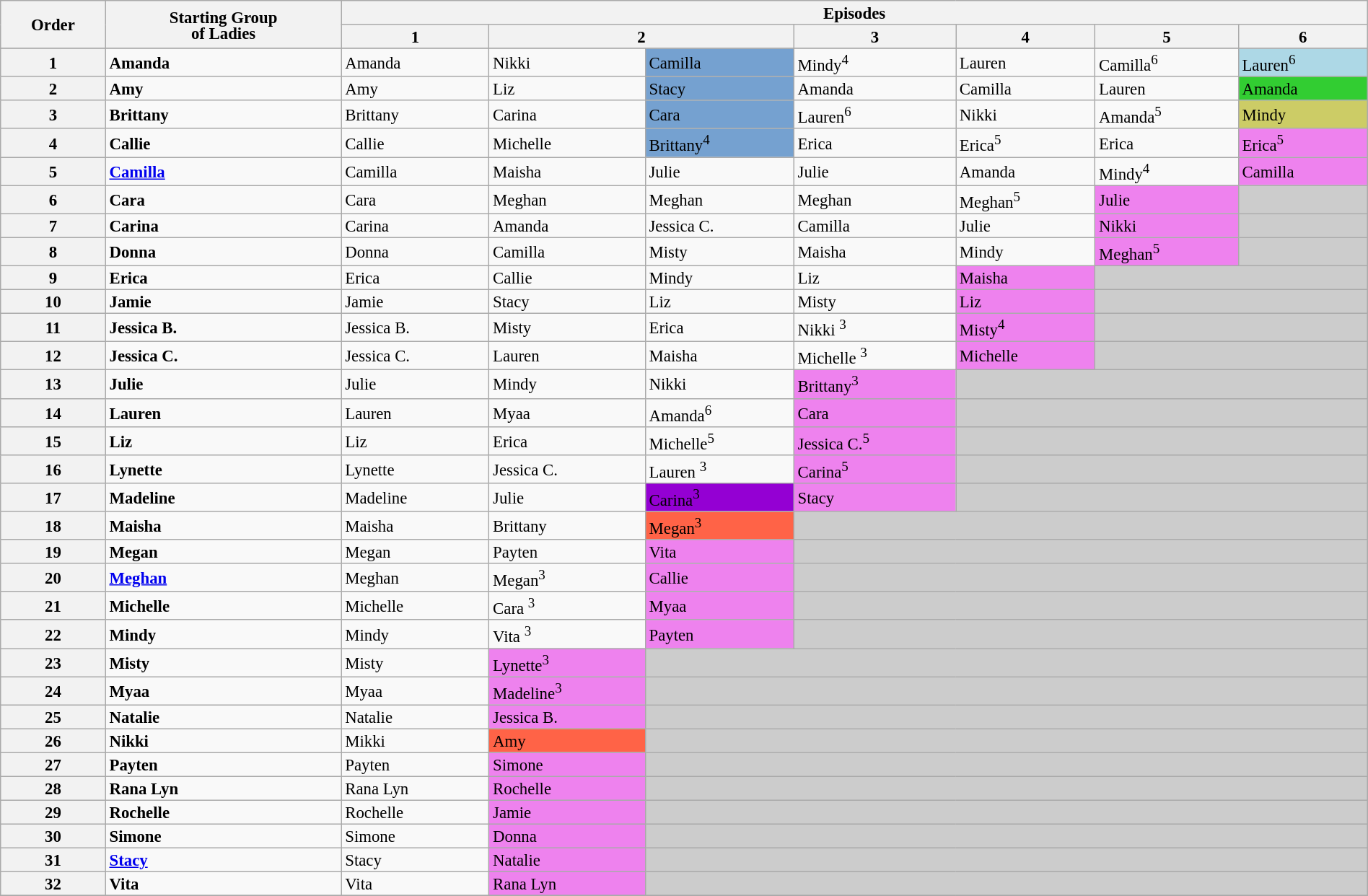<table class="wikitable" style="text-align:left; font-size:95%; line-height:15px;" width="100%">
<tr>
<th rowspan=2>Order</th>
<th rowspan=2>Starting Group<br>of Ladies</th>
<th colspan=7>Episodes</th>
</tr>
<tr>
<th>1</th>
<th colspan=2>2</th>
<th>3</th>
<th>4</th>
<th>5</th>
<th>6</th>
</tr>
<tr>
</tr>
<tr>
<th>1</th>
<td><strong>Amanda</strong></td>
<td>Amanda</td>
<td>Nikki</td>
<td bgcolor="#75A1D0">Camilla</td>
<td>Mindy<sup>4</sup></td>
<td>Lauren</td>
<td>Camilla<sup>6</sup></td>
<td bgcolor="lightblue">Lauren<sup>6</sup></td>
</tr>
<tr>
<th>2</th>
<td><strong>Amy</strong></td>
<td>Amy</td>
<td>Liz</td>
<td bgcolor="#75A1D0">Stacy</td>
<td>Amanda</td>
<td>Camilla</td>
<td>Lauren</td>
<td bgcolor="limegreen">Amanda</td>
</tr>
<tr>
<th>3</th>
<td><strong>Brittany</strong></td>
<td>Brittany</td>
<td>Carina</td>
<td bgcolor="#75A1D0">Cara</td>
<td>Lauren<sup>6</sup></td>
<td>Nikki</td>
<td>Amanda<sup>5</sup></td>
<td bgcolor="#CCCC66">Mindy</td>
</tr>
<tr>
<th>4</th>
<td><strong>Callie</strong></td>
<td>Callie</td>
<td>Michelle</td>
<td bgcolor="#75A1D0">Brittany<sup>4</sup></td>
<td>Erica</td>
<td>Erica<sup>5</sup></td>
<td>Erica</td>
<td bgcolor="violet">Erica<sup>5</sup></td>
</tr>
<tr>
<th>5</th>
<td><strong><a href='#'>Camilla</a></strong></td>
<td>Camilla</td>
<td>Maisha</td>
<td>Julie</td>
<td>Julie</td>
<td>Amanda</td>
<td>Mindy<sup>4</sup></td>
<td bgcolor="violet">Camilla</td>
</tr>
<tr>
<th>6</th>
<td><strong>Cara</strong></td>
<td>Cara</td>
<td>Meghan</td>
<td>Meghan</td>
<td>Meghan</td>
<td>Meghan<sup>5</sup></td>
<td bgcolor="violet">Julie</td>
<td bgcolor="#CCCCCC" colspan=2></td>
</tr>
<tr>
<th>7</th>
<td><strong>Carina</strong></td>
<td>Carina</td>
<td>Amanda</td>
<td>Jessica C.</td>
<td>Camilla</td>
<td>Julie</td>
<td bgcolor="violet">Nikki</td>
<td bgcolor="#CCCCCC" colspan=2></td>
</tr>
<tr>
<th>8</th>
<td><strong>Donna</strong></td>
<td>Donna</td>
<td>Camilla</td>
<td>Misty</td>
<td>Maisha</td>
<td>Mindy</td>
<td bgcolor="violet">Meghan<sup>5</sup></td>
<td bgcolor="#CCCCCC" colspan=2></td>
</tr>
<tr>
<th>9</th>
<td><strong>Erica</strong></td>
<td>Erica</td>
<td>Callie</td>
<td>Mindy</td>
<td>Liz</td>
<td bgcolor="violet">Maisha</td>
<td bgcolor="#CCCCCC" colspan=3></td>
</tr>
<tr>
<th>10</th>
<td><strong>Jamie</strong></td>
<td>Jamie</td>
<td>Stacy</td>
<td>Liz</td>
<td>Misty</td>
<td bgcolor="violet">Liz</td>
<td bgcolor="#CCCCCC" colspan=3></td>
</tr>
<tr>
<th>11</th>
<td><strong>Jessica B.</strong></td>
<td>Jessica B.</td>
<td>Misty</td>
<td>Erica</td>
<td>Nikki <sup>3</sup></td>
<td bgcolor="violet">Misty<sup>4</sup></td>
<td bgcolor="#CCCCCC" colspan=3></td>
</tr>
<tr>
<th>12</th>
<td><strong>Jessica C.</strong></td>
<td>Jessica C.</td>
<td>Lauren</td>
<td>Maisha</td>
<td>Michelle <sup>3</sup></td>
<td bgcolor="violet">Michelle</td>
<td bgcolor="#CCCCCC" colspan=3></td>
</tr>
<tr>
<th>13</th>
<td><strong>Julie</strong></td>
<td>Julie</td>
<td>Mindy</td>
<td>Nikki</td>
<td bgcolor="violet">Brittany<sup>3</sup></td>
<td bgcolor="#CCCCCC" colspan=4></td>
</tr>
<tr>
<th>14</th>
<td><strong>Lauren</strong></td>
<td>Lauren</td>
<td>Myaa</td>
<td>Amanda<sup>6</sup></td>
<td bgcolor="violet">Cara</td>
<td bgcolor="#CCCCCC" colspan=4></td>
</tr>
<tr>
<th>15</th>
<td><strong>Liz</strong></td>
<td>Liz</td>
<td>Erica</td>
<td>Michelle<sup>5</sup></td>
<td bgcolor="violet">Jessica C.<sup>5</sup></td>
<td bgcolor="#CCCCCC" colspan=4></td>
</tr>
<tr>
<th>16</th>
<td><strong>Lynette</strong></td>
<td>Lynette</td>
<td>Jessica C.</td>
<td>Lauren <sup>3</sup></td>
<td bgcolor="violet">Carina<sup>5</sup></td>
<td bgcolor="#CCCCCC" colspan=4></td>
</tr>
<tr>
<th>17</th>
<td><strong>Madeline</strong></td>
<td>Madeline</td>
<td>Julie</td>
<td bgcolor="darkviolet"><span>Carina<sup>3</sup></span></td>
<td bgcolor="violet">Stacy</td>
<td bgcolor="#CCCCCC" colspan=4></td>
</tr>
<tr>
<th>18</th>
<td><strong>Maisha</strong></td>
<td>Maisha</td>
<td>Brittany</td>
<td bgcolor="tomato">Megan<sup>3</sup></td>
<td bgcolor="#CCCCCC" colspan=5></td>
</tr>
<tr>
<th>19</th>
<td><strong>Megan</strong></td>
<td>Megan</td>
<td>Payten</td>
<td bgcolor="violet">Vita</td>
<td bgcolor="#CCCCCC" colspan=5></td>
</tr>
<tr>
<th>20</th>
<td><strong><a href='#'>Meghan</a></strong></td>
<td>Meghan</td>
<td>Megan<sup>3</sup></td>
<td bgcolor="violet">Callie</td>
<td bgcolor="#CCCCCC" colspan=5></td>
</tr>
<tr>
<th>21</th>
<td><strong>Michelle</strong></td>
<td>Michelle</td>
<td>Cara <sup>3</sup></td>
<td bgcolor="violet">Myaa</td>
<td bgcolor="#CCCCCC" colspan=5></td>
</tr>
<tr>
<th>22</th>
<td><strong>Mindy</strong></td>
<td>Mindy</td>
<td>Vita <sup>3</sup></td>
<td bgcolor="violet">Payten</td>
<td bgcolor="#CCCCCC" colspan=5></td>
</tr>
<tr>
<th>23</th>
<td><strong>Misty</strong></td>
<td>Misty</td>
<td bgcolor="violet">Lynette<sup>3</sup></td>
<td bgcolor="#CCCCCC" colspan=6></td>
</tr>
<tr>
<th>24</th>
<td><strong>Myaa</strong></td>
<td>Myaa</td>
<td bgcolor="violet">Madeline<sup>3</sup></td>
<td bgcolor="#CCCCCC" colspan=6></td>
</tr>
<tr>
<th>25</th>
<td><strong>Natalie</strong></td>
<td>Natalie</td>
<td bgcolor="violet">Jessica B.</td>
<td bgcolor="#CCCCCC" colspan=6></td>
</tr>
<tr>
<th>26</th>
<td><strong>Nikki</strong></td>
<td>Mikki</td>
<td bgcolor="tomato">Amy</td>
<td bgcolor="#CCCCCC" colspan=6></td>
</tr>
<tr>
<th>27</th>
<td><strong>Payten</strong></td>
<td>Payten</td>
<td bgcolor="violet">Simone</td>
<td bgcolor="#CCCCCC" colspan=6></td>
</tr>
<tr>
<th>28</th>
<td><strong>Rana Lyn</strong></td>
<td>Rana Lyn</td>
<td bgcolor="violet">Rochelle</td>
<td bgcolor="#CCCCCC" colspan=6></td>
</tr>
<tr>
<th>29</th>
<td><strong>Rochelle</strong></td>
<td>Rochelle</td>
<td bgcolor="violet">Jamie</td>
<td bgcolor="#CCCCCC" colspan=6></td>
</tr>
<tr>
<th>30</th>
<td><strong>Simone</strong></td>
<td>Simone</td>
<td bgcolor="violet">Donna</td>
<td bgcolor="#CCCCCC" colspan=6></td>
</tr>
<tr>
<th>31</th>
<td><strong><a href='#'>Stacy</a></strong></td>
<td>Stacy</td>
<td bgcolor="violet">Natalie</td>
<td bgcolor="#CCCCCC" colspan=6></td>
</tr>
<tr>
<th>32</th>
<td><strong>Vita</strong></td>
<td>Vita</td>
<td bgcolor="violet">Rana Lyn</td>
<td bgcolor="#CCCCCC" colspan=6></td>
</tr>
<tr>
</tr>
</table>
